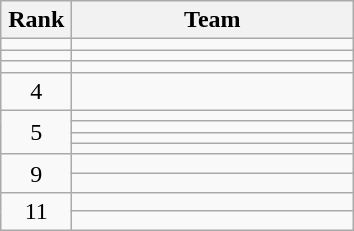<table class="wikitable" style="text-align: center;">
<tr>
<th width=40>Rank</th>
<th width=180>Team</th>
</tr>
<tr align=center>
<td></td>
<td style="text-align:left;"></td>
</tr>
<tr align=center>
<td></td>
<td style="text-align:left;"></td>
</tr>
<tr align=center>
<td></td>
<td style="text-align:left;"></td>
</tr>
<tr align=center>
<td>4</td>
<td style="text-align:left;"></td>
</tr>
<tr align=center>
<td rowspan=4>5</td>
<td style="text-align:left;"></td>
</tr>
<tr align=center>
<td style="text-align:left;"></td>
</tr>
<tr align=center>
<td style="text-align:left;"></td>
</tr>
<tr align=center>
<td style="text-align:left;"></td>
</tr>
<tr align=center>
<td rowspan=2>9</td>
<td style="text-align:left;"></td>
</tr>
<tr align=center>
<td style="text-align:left;"></td>
</tr>
<tr align=center>
<td rowspan=2>11</td>
<td style="text-align:left;"></td>
</tr>
<tr align=center>
<td style="text-align:left;"></td>
</tr>
</table>
